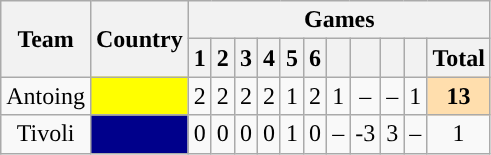<table class="wikitable plainrowheaders" style="text-align:center;">
<tr>
<th rowspan=2>Team</th>
<th rowspan=2>Country</th>
<th colspan=11>Games</th>
</tr>
<tr>
<th>1</th>
<th>2</th>
<th>3</th>
<th>4</th>
<th>5</th>
<th>6</th>
<th></th>
<th></th>
<th></th>
<th></th>
<th>Total</th>
</tr>
<tr>
<td>Antoing</td>
<td style="background:yellow"></td>
<td>2</td>
<td>2</td>
<td>2</td>
<td>2</td>
<td>1</td>
<td>2</td>
<td>1</td>
<td>–</td>
<td>–</td>
<td>1</td>
<td style="font-weight:bold; background:NavajoWhite;">13</td>
</tr>
<tr>
<td>Tivoli</td>
<td style="background:darkblue"></td>
<td>0</td>
<td>0</td>
<td>0</td>
<td>0</td>
<td>1</td>
<td>0</td>
<td>–</td>
<td>-3</td>
<td>3</td>
<td>–</td>
<td>1</td>
</tr>
</table>
